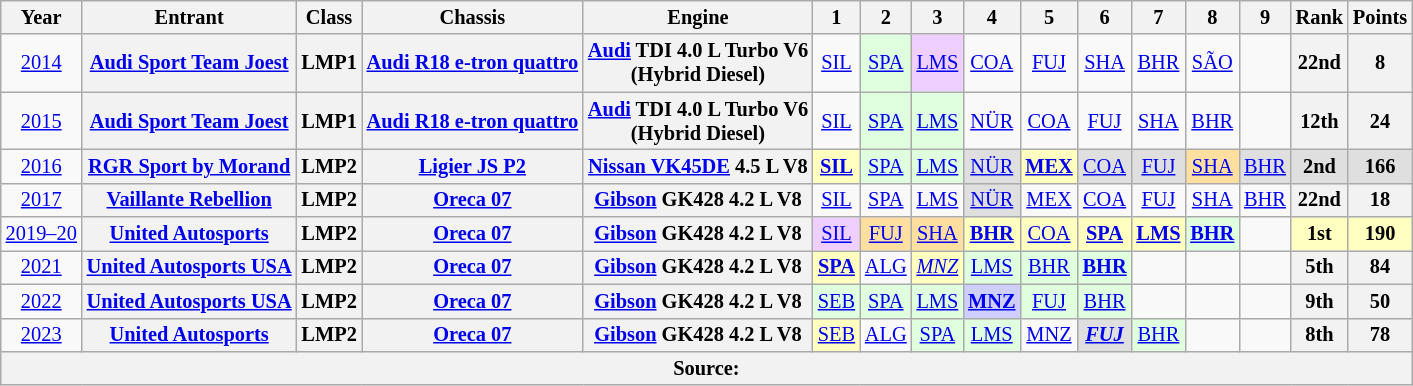<table class="wikitable" style="text-align:center; font-size:85%">
<tr>
<th>Year</th>
<th>Entrant</th>
<th>Class</th>
<th>Chassis</th>
<th>Engine</th>
<th>1</th>
<th>2</th>
<th>3</th>
<th>4</th>
<th>5</th>
<th>6</th>
<th>7</th>
<th>8</th>
<th>9</th>
<th>Rank</th>
<th>Points</th>
</tr>
<tr>
<td><a href='#'>2014</a></td>
<th nowrap><a href='#'>Audi Sport Team Joest</a></th>
<th>LMP1</th>
<th nowrap><a href='#'>Audi R18 e-tron quattro</a></th>
<th nowrap><a href='#'>Audi</a> TDI 4.0 L Turbo V6<br> (Hybrid Diesel)</th>
<td><a href='#'>SIL</a></td>
<td style="background:#DFFFDF;"><a href='#'>SPA</a><br></td>
<td style="background:#EFCFFF;"><a href='#'>LMS</a><br></td>
<td><a href='#'>COA</a></td>
<td><a href='#'>FUJ</a></td>
<td><a href='#'>SHA</a></td>
<td><a href='#'>BHR</a></td>
<td><a href='#'>SÃO</a></td>
<td></td>
<th>22nd</th>
<th>8</th>
</tr>
<tr>
<td><a href='#'>2015</a></td>
<th nowrap><a href='#'>Audi Sport Team Joest</a></th>
<th>LMP1</th>
<th nowrap><a href='#'>Audi R18 e-tron quattro</a></th>
<th nowrap><a href='#'>Audi</a> TDI 4.0 L Turbo V6<br>(Hybrid Diesel)</th>
<td><a href='#'>SIL</a></td>
<td style="background:#DFFFDF;"><a href='#'>SPA</a><br></td>
<td style="background:#DFFFDF;"><a href='#'>LMS</a><br></td>
<td><a href='#'>NÜR</a></td>
<td><a href='#'>COA</a></td>
<td><a href='#'>FUJ</a></td>
<td><a href='#'>SHA</a></td>
<td><a href='#'>BHR</a></td>
<td></td>
<th>12th</th>
<th>24</th>
</tr>
<tr>
<td><a href='#'>2016</a></td>
<th nowrap><a href='#'>RGR Sport by Morand</a></th>
<th>LMP2</th>
<th nowrap><a href='#'>Ligier JS P2</a></th>
<th nowrap><a href='#'>Nissan VK45DE</a> 4.5 L V8</th>
<td style="background:#FFFFBF;"><strong><a href='#'>SIL</a></strong><br></td>
<td style="background:#DFFFDF;"><a href='#'>SPA</a><br></td>
<td style="background:#DFFFDF;"><a href='#'>LMS</a><br></td>
<td style="background:#DFDFDF;"><a href='#'>NÜR</a><br></td>
<td style="background:#FFFFBF;"><strong><a href='#'>MEX</a></strong><br></td>
<td style="background:#DFDFDF;"><a href='#'>COA</a><br></td>
<td style="background:#DFDFDF;"><a href='#'>FUJ</a><br></td>
<td style="background:#FFDF9F;"><a href='#'>SHA</a><br></td>
<td style="background:#DFDFDF;"><a href='#'>BHR</a><br></td>
<th style="background:#DFDFDF;">2nd</th>
<th style="background:#DFDFDF;">166</th>
</tr>
<tr>
<td><a href='#'>2017</a></td>
<th nowrap><a href='#'>Vaillante Rebellion</a></th>
<th>LMP2</th>
<th nowrap><a href='#'>Oreca 07</a></th>
<th nowrap><a href='#'>Gibson</a> GK428 4.2 L V8</th>
<td><a href='#'>SIL</a></td>
<td><a href='#'>SPA</a></td>
<td><a href='#'>LMS</a></td>
<td style="background:#DFDFDF;"><a href='#'>NÜR</a><br></td>
<td><a href='#'>MEX</a></td>
<td><a href='#'>COA</a></td>
<td><a href='#'>FUJ</a></td>
<td><a href='#'>SHA</a></td>
<td><a href='#'>BHR</a></td>
<th>22nd</th>
<th>18</th>
</tr>
<tr>
<td nowrap><a href='#'>2019–20</a></td>
<th nowrap><a href='#'>United Autosports</a></th>
<th>LMP2</th>
<th nowrap><a href='#'>Oreca 07</a></th>
<th nowrap><a href='#'>Gibson</a> GK428 4.2 L V8</th>
<td style="background:#EFCFFF;"><a href='#'>SIL</a><br></td>
<td style="background:#FFDF9F;"><a href='#'>FUJ</a><br></td>
<td style="background:#FFDF9F;"><a href='#'>SHA</a><br></td>
<td style="background:#FFFFBF;"><strong><a href='#'>BHR</a></strong><br></td>
<td style="background:#FFFFBF;"><a href='#'>COA</a><br></td>
<td style="background:#FFFFBF;"><strong><a href='#'>SPA</a></strong><br></td>
<td style="background:#FFFFBF;"><strong><a href='#'>LMS</a></strong><br></td>
<td style="background:#DFFFDF;"><strong><a href='#'>BHR</a></strong><br></td>
<td></td>
<th style="background:#FFFFBF;">1st</th>
<th style="background:#FFFFBF;">190</th>
</tr>
<tr>
<td><a href='#'>2021</a></td>
<th nowrap><a href='#'>United Autosports USA</a></th>
<th>LMP2</th>
<th nowrap><a href='#'>Oreca 07</a></th>
<th nowrap><a href='#'>Gibson</a> GK428 4.2 L V8</th>
<td style="background:#FFFFBF;"><strong><a href='#'>SPA</a></strong><br></td>
<td><a href='#'>ALG</a></td>
<td style="background:#FFFFBF;"><em><a href='#'>MNZ</a></em><br></td>
<td style="background:#DFFFDF;"><a href='#'>LMS</a><br></td>
<td style="background:#DFFFDF;"><a href='#'>BHR</a><br></td>
<td style="background:#DFFFDF;"><strong><a href='#'>BHR</a></strong><br></td>
<td></td>
<td></td>
<td></td>
<th>5th</th>
<th>84</th>
</tr>
<tr>
<td><a href='#'>2022</a></td>
<th nowrap><a href='#'>United Autosports USA</a></th>
<th>LMP2</th>
<th nowrap><a href='#'>Oreca 07</a></th>
<th nowrap><a href='#'>Gibson</a> GK428 4.2 L V8</th>
<td style="background:#DFFFDF;"><a href='#'>SEB</a><br></td>
<td style="background:#DFFFDF;"><a href='#'>SPA</a><br></td>
<td style="background:#DFFFDF;"><a href='#'>LMS</a><br></td>
<td style="background:#CFCFFF;"><strong><a href='#'>MNZ</a></strong><br></td>
<td style="background:#DFFFDF;"><a href='#'>FUJ</a><br></td>
<td style="background:#DFFFDF;"><a href='#'>BHR</a><br></td>
<td></td>
<td></td>
<td></td>
<th>9th</th>
<th>50</th>
</tr>
<tr>
<td><a href='#'>2023</a></td>
<th nowrap><a href='#'>United Autosports</a></th>
<th>LMP2</th>
<th nowrap><a href='#'>Oreca 07</a></th>
<th nowrap><a href='#'>Gibson</a> GK428 4.2 L V8</th>
<td style="background:#FFFFBF;"><a href='#'>SEB</a><br></td>
<td><a href='#'>ALG</a></td>
<td style="background:#DFFFDF;"><a href='#'>SPA</a><br></td>
<td style="background:#DFFFDF;"><a href='#'>LMS</a><br></td>
<td><a href='#'>MNZ</a></td>
<td style="background:#DFDFDF;"><strong><em><a href='#'>FUJ</a></em></strong><br></td>
<td style="background:#DFFFDF;"><a href='#'>BHR</a><br></td>
<td></td>
<td></td>
<th>8th</th>
<th>78</th>
</tr>
<tr>
<th colspan="16">Source:</th>
</tr>
</table>
